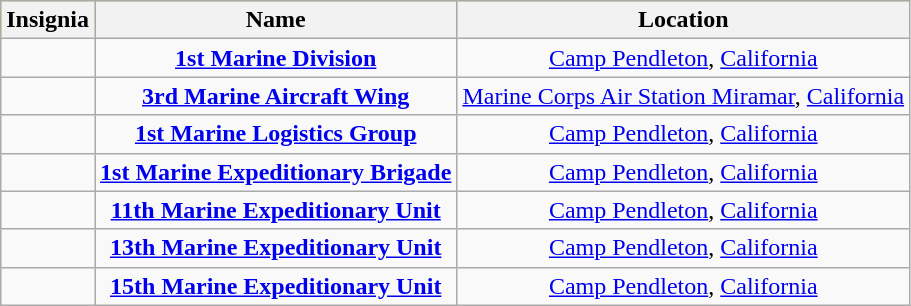<table class="wikitable sortable" style="text-align:center;">
<tr bgcolor=#CCCCCC">
<th><strong>Insignia</strong></th>
<th><strong> Name</strong></th>
<th><strong>Location</strong></th>
</tr>
<tr>
<td></td>
<td><strong><a href='#'>1st Marine Division</a></strong></td>
<td><a href='#'>Camp Pendleton</a>, <a href='#'>California</a></td>
</tr>
<tr>
<td></td>
<td><strong><a href='#'>3rd Marine Aircraft Wing</a></strong></td>
<td><a href='#'>Marine Corps Air Station Miramar</a>, <a href='#'>California</a></td>
</tr>
<tr>
<td></td>
<td><strong><a href='#'>1st Marine Logistics Group</a></strong></td>
<td><a href='#'>Camp Pendleton</a>, <a href='#'>California</a></td>
</tr>
<tr>
<td></td>
<td><strong><a href='#'>1st Marine Expeditionary Brigade</a></strong></td>
<td><a href='#'>Camp Pendleton</a>, <a href='#'>California</a></td>
</tr>
<tr>
<td></td>
<td><strong><a href='#'>11th Marine Expeditionary Unit</a></strong></td>
<td><a href='#'>Camp Pendleton</a>, <a href='#'>California</a></td>
</tr>
<tr>
<td></td>
<td><strong><a href='#'>13th Marine Expeditionary Unit</a></strong></td>
<td><a href='#'>Camp Pendleton</a>, <a href='#'>California</a></td>
</tr>
<tr>
<td></td>
<td><strong><a href='#'>15th Marine Expeditionary Unit</a></strong></td>
<td><a href='#'>Camp Pendleton</a>, <a href='#'>California</a></td>
</tr>
</table>
